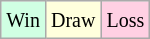<table class="wikitable">
<tr>
<td style="background-color: #d0ffe3;"><small>Win</small></td>
<td style="background-color: #ffffdd;"><small>Draw</small></td>
<td style="background-color: #ffd0e3;"><small>Loss</small></td>
</tr>
</table>
